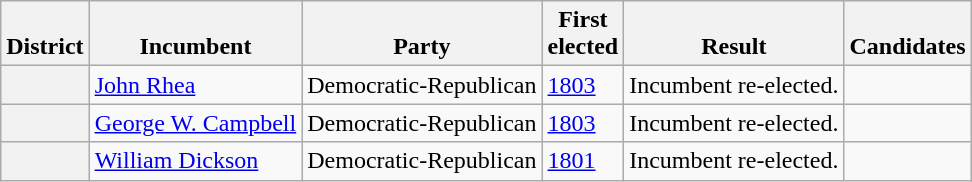<table class=wikitable>
<tr valign=bottom>
<th>District</th>
<th>Incumbent</th>
<th>Party</th>
<th>First<br>elected</th>
<th>Result</th>
<th>Candidates</th>
</tr>
<tr>
<th><br></th>
<td><a href='#'>John Rhea</a><br></td>
<td>Democratic-Republican</td>
<td><a href='#'>1803</a></td>
<td>Incumbent re-elected.</td>
<td nowrap></td>
</tr>
<tr>
<th><br></th>
<td><a href='#'>George W. Campbell</a><br></td>
<td>Democratic-Republican</td>
<td><a href='#'>1803</a></td>
<td>Incumbent re-elected.</td>
<td nowrap></td>
</tr>
<tr>
<th><br></th>
<td><a href='#'>William Dickson</a><br></td>
<td>Democratic-Republican</td>
<td><a href='#'>1801</a></td>
<td>Incumbent re-elected.</td>
<td nowrap></td>
</tr>
</table>
